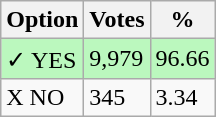<table class="wikitable">
<tr>
<th>Option</th>
<th>Votes</th>
<th>%</th>
</tr>
<tr>
<td style=background:#bbf8be>✓ YES</td>
<td style=background:#bbf8be>9,979</td>
<td style=background:#bbf8be>96.66</td>
</tr>
<tr>
<td>X NO</td>
<td>345</td>
<td>3.34</td>
</tr>
</table>
